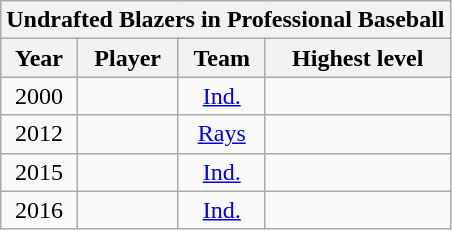<table class="wikitable sortable collapsible" style="text-align:center">
<tr>
<th colspan=5>Undrafted Blazers in Professional Baseball</th>
</tr>
<tr>
<th>Year</th>
<th>Player</th>
<th>Team</th>
<th>Highest level</th>
</tr>
<tr>
<td>2000</td>
<td></td>
<td><a href='#'>Ind.</a></td>
<td></td>
</tr>
<tr>
<td>2012</td>
<td></td>
<td><a href='#'>Rays</a></td>
<td></td>
</tr>
<tr>
<td>2015</td>
<td></td>
<td><a href='#'>Ind.</a></td>
<td></td>
</tr>
<tr>
<td>2016</td>
<td></td>
<td><a href='#'>Ind.</a></td>
<td></td>
</tr>
</table>
